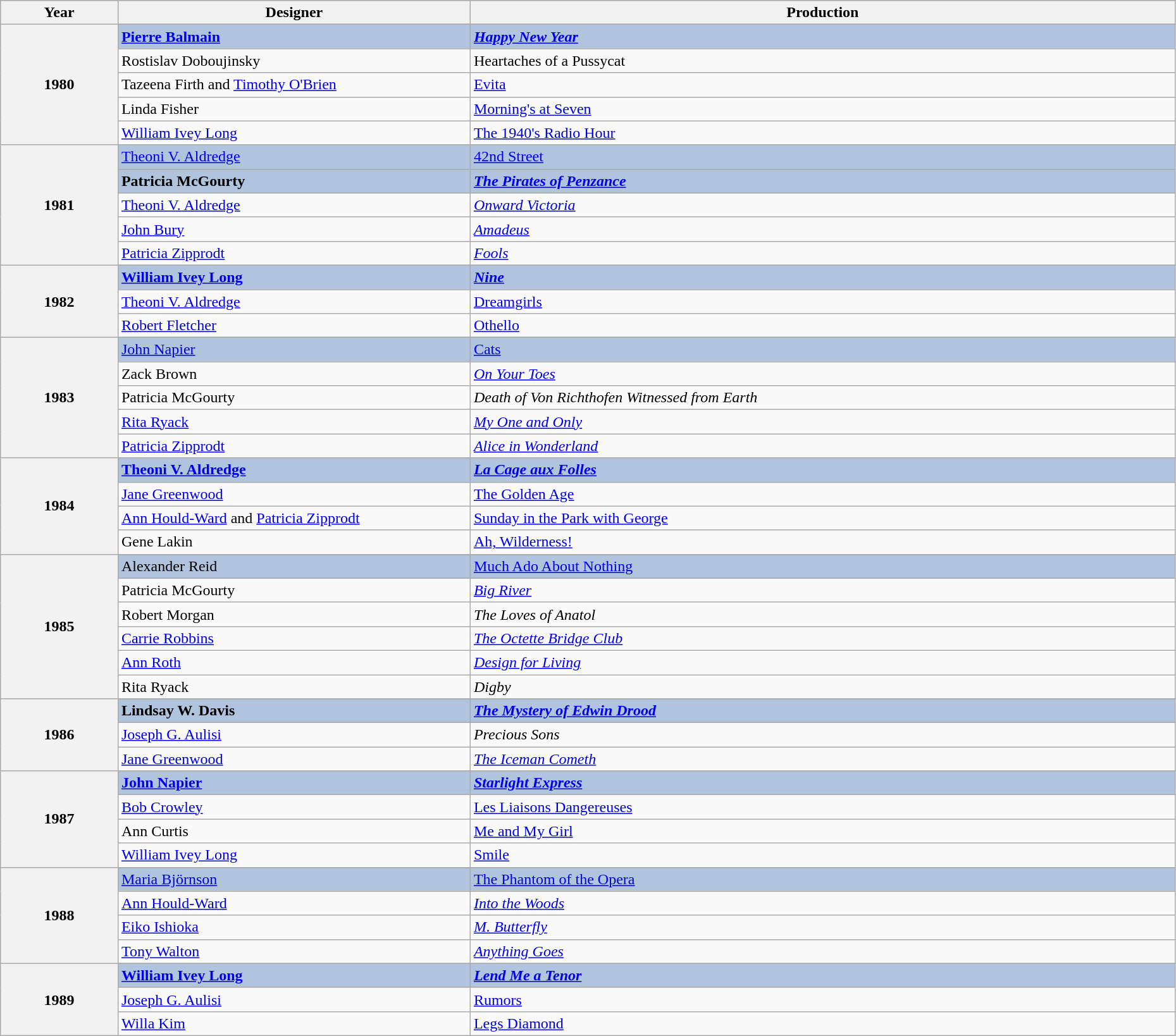<table class="wikitable" style="width:98%;">
<tr style="background:#bebebe;">
<th style="width:10%;">Year</th>
<th style="width:30%;">Designer</th>
<th style="width:60%;">Production</th>
</tr>
<tr>
<th rowspan="6">1980</th>
</tr>
<tr style="background:#B0C4DE">
<td><strong><a href='#'>Pierre Balmain</a></strong></td>
<td><strong><em><a href='#'>Happy New Year</a><em> <strong></td>
</tr>
<tr>
<td>Rostislav Doboujinsky</td>
<td></em>Heartaches of a Pussycat<em></td>
</tr>
<tr>
<td>Tazeena Firth and <a href='#'>Timothy O'Brien</a></td>
<td></em><a href='#'>Evita</a><em></td>
</tr>
<tr>
<td>Linda Fisher</td>
<td></em><a href='#'>Morning's at Seven</a><em></td>
</tr>
<tr>
<td><a href='#'>William Ivey Long</a></td>
<td></em><a href='#'>The 1940's Radio Hour</a><em></td>
</tr>
<tr>
<th rowspan="6">1981</th>
</tr>
<tr style="background:#B0C4DE">
<td></strong><a href='#'>Theoni V. Aldredge</a><strong></td>
<td></em></strong><a href='#'>42nd Street</a></em> </strong></td>
</tr>
<tr style="background:#B0C4DE">
<td><strong>Patricia McGourty</strong></td>
<td><strong><em><a href='#'>The Pirates of Penzance</a></em></strong></td>
</tr>
<tr>
<td><a href='#'>Theoni V. Aldredge</a></td>
<td><em><a href='#'>Onward Victoria</a></em></td>
</tr>
<tr>
<td><a href='#'>John Bury</a></td>
<td><em><a href='#'>Amadeus</a></em></td>
</tr>
<tr>
<td><a href='#'>Patricia Zipprodt</a></td>
<td><em><a href='#'>Fools</a></em></td>
</tr>
<tr>
<th rowspan="4">1982</th>
</tr>
<tr style="background:#B0C4DE">
<td><strong><a href='#'>William Ivey Long</a></strong></td>
<td><strong><em><a href='#'>Nine</a><em> <strong></td>
</tr>
<tr>
<td><a href='#'>Theoni V. Aldredge</a></td>
<td></em><a href='#'>Dreamgirls</a><em></td>
</tr>
<tr>
<td><a href='#'>Robert Fletcher</a></td>
<td></em><a href='#'>Othello</a><em></td>
</tr>
<tr>
<th rowspan="6">1983</th>
</tr>
<tr style="background:#B0C4DE">
<td></strong><a href='#'>John Napier</a><strong></td>
<td></em></strong><a href='#'>Cats</a></em> </strong></td>
</tr>
<tr>
<td>Zack Brown</td>
<td><em><a href='#'>On Your Toes</a></em></td>
</tr>
<tr>
<td>Patricia McGourty</td>
<td><em>Death of Von Richthofen Witnessed from Earth</em></td>
</tr>
<tr>
<td><a href='#'>Rita Ryack</a></td>
<td><em><a href='#'>My One and Only</a></em></td>
</tr>
<tr>
<td><a href='#'>Patricia Zipprodt</a></td>
<td><em><a href='#'>Alice in Wonderland</a></em></td>
</tr>
<tr>
<th rowspan="5">1984</th>
</tr>
<tr style="background:#B0C4DE">
<td><strong><a href='#'>Theoni V. Aldredge</a></strong></td>
<td><strong><em><a href='#'>La Cage aux Folles</a><em> <strong></td>
</tr>
<tr>
<td><a href='#'>Jane Greenwood</a></td>
<td></em><a href='#'>The Golden Age</a><em></td>
</tr>
<tr>
<td><a href='#'>Ann Hould-Ward</a> and <a href='#'>Patricia Zipprodt</a></td>
<td></em><a href='#'>Sunday in the Park with George</a><em></td>
</tr>
<tr>
<td>Gene Lakin</td>
<td></em><a href='#'>Ah, Wilderness!</a><em></td>
</tr>
<tr>
<th rowspan="7">1985</th>
</tr>
<tr style="background:#B0C4DE">
<td></strong>Alexander Reid<strong></td>
<td></em></strong><a href='#'>Much Ado About Nothing</a></em> </strong></td>
</tr>
<tr>
<td>Patricia McGourty</td>
<td><em><a href='#'>Big River</a></em></td>
</tr>
<tr>
<td>Robert Morgan</td>
<td><em>The Loves of Anatol</em></td>
</tr>
<tr>
<td><a href='#'>Carrie Robbins</a></td>
<td><em><a href='#'>The Octette Bridge Club</a></em></td>
</tr>
<tr>
<td><a href='#'>Ann Roth</a></td>
<td><em><a href='#'>Design for Living</a></em></td>
</tr>
<tr>
<td>Rita Ryack</td>
<td><em>Digby</em></td>
</tr>
<tr>
<th rowspan="4">1986</th>
</tr>
<tr style="background:#B0C4DE">
<td><strong>Lindsay W. Davis</strong></td>
<td><strong><em><a href='#'>The Mystery of Edwin Drood</a></em></strong></td>
</tr>
<tr>
<td><a href='#'>Joseph G. Aulisi</a></td>
<td><em>Precious Sons</em></td>
</tr>
<tr>
<td><a href='#'>Jane Greenwood</a></td>
<td><em><a href='#'>The Iceman Cometh</a></em></td>
</tr>
<tr>
<th rowspan="5">1987</th>
</tr>
<tr style="background:#B0C4DE">
<td><strong><a href='#'>John Napier</a></strong></td>
<td><strong><em><a href='#'>Starlight Express</a><em> <strong></td>
</tr>
<tr>
<td><a href='#'>Bob Crowley</a></td>
<td></em><a href='#'>Les Liaisons Dangereuses</a><em></td>
</tr>
<tr>
<td>Ann Curtis</td>
<td></em><a href='#'>Me and My Girl</a><em></td>
</tr>
<tr>
<td><a href='#'>William Ivey Long</a></td>
<td></em><a href='#'>Smile</a><em></td>
</tr>
<tr>
<th rowspan="5">1988</th>
</tr>
<tr style="background:#B0C4DE">
<td></strong><a href='#'>Maria Björnson</a><strong></td>
<td></em></strong><a href='#'>The Phantom of the Opera</a></em> </strong></td>
</tr>
<tr>
<td><a href='#'>Ann Hould-Ward</a></td>
<td><em><a href='#'>Into the Woods</a></em></td>
</tr>
<tr>
<td><a href='#'>Eiko Ishioka</a></td>
<td><em><a href='#'>M. Butterfly</a></em></td>
</tr>
<tr>
<td><a href='#'>Tony Walton</a></td>
<td><em><a href='#'>Anything Goes</a></em></td>
</tr>
<tr>
<th rowspan="4">1989</th>
</tr>
<tr style="background:#B0C4DE">
<td><strong><a href='#'>William Ivey Long</a></strong></td>
<td><strong><em><a href='#'>Lend Me a Tenor</a><em> <strong></td>
</tr>
<tr>
<td><a href='#'>Joseph G. Aulisi</a></td>
<td></em><a href='#'>Rumors</a><em></td>
</tr>
<tr>
<td><a href='#'>Willa Kim</a></td>
<td></em><a href='#'>Legs Diamond</a><em></td>
</tr>
</table>
